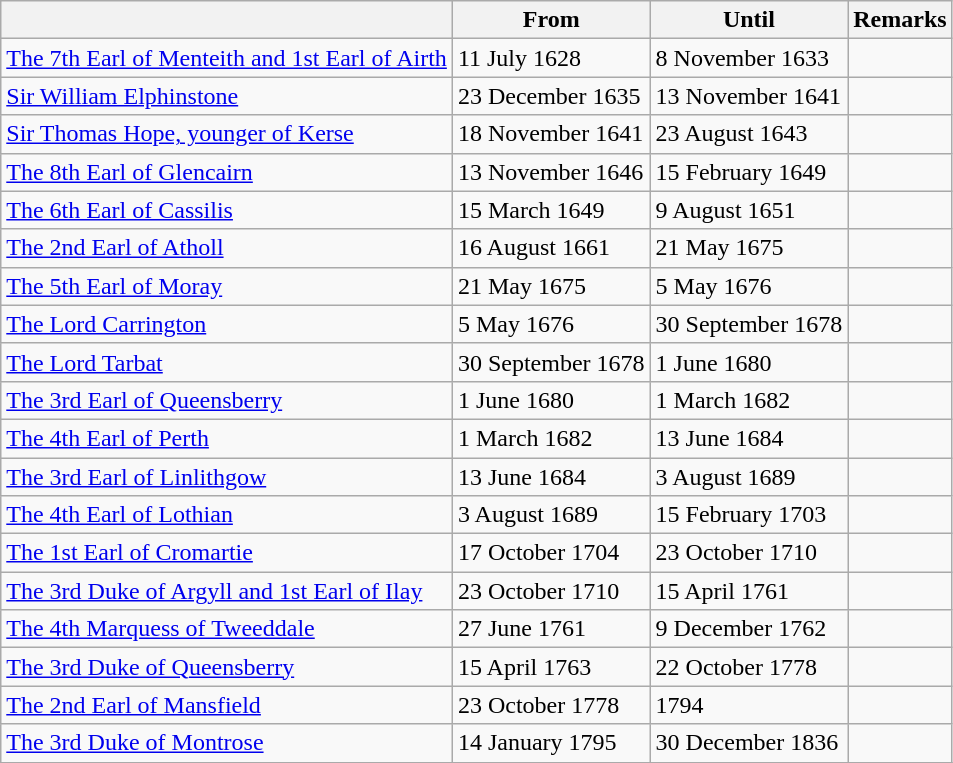<table class="wikitable sortable">
<tr>
<th></th>
<th>From</th>
<th>Until</th>
<th>Remarks</th>
</tr>
<tr>
<td><a href='#'>The 7th Earl of Menteith and 1st Earl of Airth</a></td>
<td>11 July 1628</td>
<td>8 November 1633</td>
<td></td>
</tr>
<tr>
<td><a href='#'>Sir William Elphinstone</a></td>
<td>23 December 1635</td>
<td>13 November 1641</td>
<td></td>
</tr>
<tr>
<td><a href='#'>Sir Thomas Hope, younger of Kerse</a></td>
<td>18 November 1641</td>
<td>23 August 1643</td>
<td></td>
</tr>
<tr>
<td><a href='#'>The 8th Earl of Glencairn</a></td>
<td>13 November 1646</td>
<td>15 February 1649</td>
<td></td>
</tr>
<tr>
<td><a href='#'>The 6th Earl of Cassilis</a></td>
<td>15 March 1649</td>
<td>9 August 1651</td>
<td></td>
</tr>
<tr>
<td><a href='#'>The 2nd Earl of Atholl</a></td>
<td>16 August 1661</td>
<td>21 May 1675</td>
<td></td>
</tr>
<tr>
<td><a href='#'>The 5th Earl of Moray</a></td>
<td>21 May 1675</td>
<td>5 May 1676</td>
<td></td>
</tr>
<tr>
<td><a href='#'>The Lord Carrington</a></td>
<td>5 May 1676</td>
<td>30 September 1678</td>
<td></td>
</tr>
<tr>
<td><a href='#'>The Lord Tarbat</a></td>
<td>30 September 1678</td>
<td>1 June 1680</td>
<td></td>
</tr>
<tr>
<td><a href='#'>The 3rd Earl of Queensberry</a></td>
<td>1 June 1680</td>
<td>1 March 1682</td>
<td></td>
</tr>
<tr>
<td><a href='#'>The 4th Earl of Perth</a></td>
<td>1 March 1682</td>
<td>13 June 1684</td>
<td></td>
</tr>
<tr>
<td><a href='#'>The 3rd Earl of Linlithgow</a></td>
<td>13 June 1684</td>
<td>3 August 1689</td>
<td></td>
</tr>
<tr>
<td><a href='#'>The 4th Earl of Lothian</a></td>
<td>3 August 1689</td>
<td>15 February 1703</td>
<td></td>
</tr>
<tr>
<td><a href='#'>The 1st Earl of Cromartie</a></td>
<td>17 October 1704</td>
<td>23 October 1710</td>
<td></td>
</tr>
<tr>
<td><a href='#'>The 3rd Duke of Argyll and 1st Earl of Ilay</a></td>
<td>23 October 1710</td>
<td>15 April 1761</td>
<td></td>
</tr>
<tr>
<td><a href='#'>The 4th Marquess of Tweeddale</a></td>
<td>27 June 1761</td>
<td>9 December 1762</td>
<td></td>
</tr>
<tr>
<td><a href='#'>The 3rd Duke of Queensberry</a></td>
<td>15 April 1763</td>
<td>22 October 1778</td>
<td></td>
</tr>
<tr>
<td><a href='#'>The 2nd Earl of Mansfield</a></td>
<td>23 October 1778</td>
<td>1794</td>
<td></td>
</tr>
<tr>
<td><a href='#'>The 3rd Duke of Montrose</a></td>
<td>14 January 1795</td>
<td>30 December 1836</td>
<td></td>
</tr>
<tr>
</tr>
</table>
